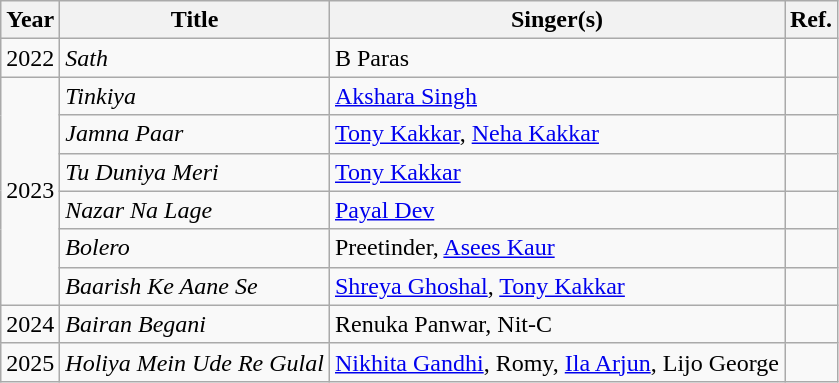<table class="wikitable">
<tr>
<th>Year</th>
<th>Title</th>
<th>Singer(s)</th>
<th>Ref.</th>
</tr>
<tr>
<td>2022</td>
<td><em>Sath</em></td>
<td>B Paras</td>
<td></td>
</tr>
<tr>
<td rowspan="6">2023</td>
<td><em>Tinkiya</em></td>
<td><a href='#'>Akshara Singh</a></td>
<td></td>
</tr>
<tr>
<td><em>Jamna Paar</em></td>
<td><a href='#'>Tony Kakkar</a>, <a href='#'>Neha Kakkar</a></td>
<td></td>
</tr>
<tr>
<td><em>Tu Duniya Meri</em></td>
<td><a href='#'>Tony Kakkar</a></td>
<td></td>
</tr>
<tr>
<td><em>Nazar Na Lage</em></td>
<td><a href='#'>Payal Dev</a></td>
<td></td>
</tr>
<tr>
<td><em>Bolero</em></td>
<td>Preetinder, <a href='#'>Asees Kaur</a></td>
<td></td>
</tr>
<tr>
<td><em>Baarish Ke Aane Se</em></td>
<td><a href='#'>Shreya Ghoshal</a>, <a href='#'>Tony Kakkar</a></td>
<td></td>
</tr>
<tr>
<td>2024</td>
<td><em>Bairan Begani</em></td>
<td>Renuka Panwar, Nit-C</td>
<td></td>
</tr>
<tr>
<td>2025</td>
<td><em>Holiya Mein Ude Re Gulal</em></td>
<td><a href='#'>Nikhita Gandhi</a>, Romy, <a href='#'>Ila Arjun</a>, Lijo George</td>
<td></td>
</tr>
</table>
